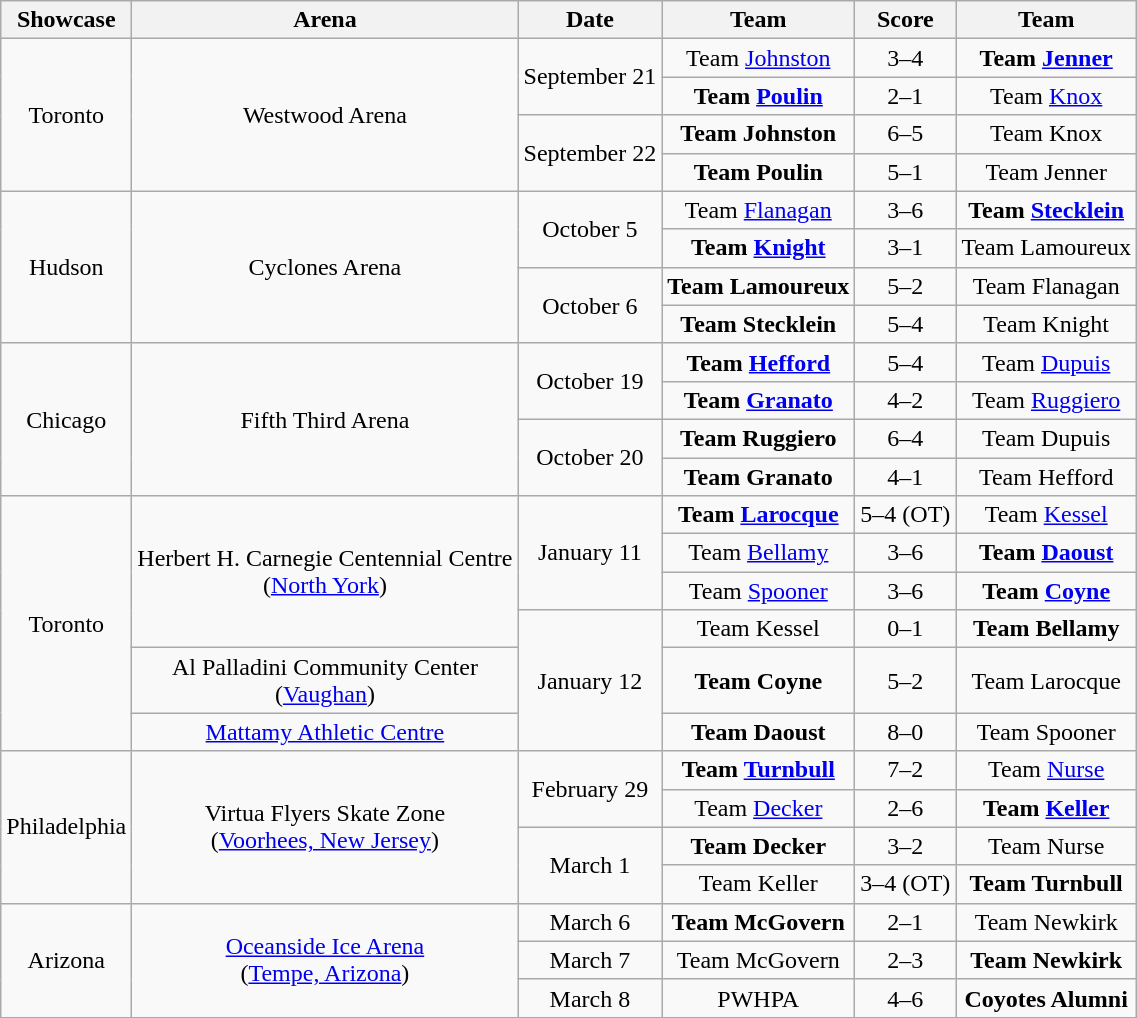<table class="wikitable" style="text-align:center">
<tr>
<th>Showcase</th>
<th>Arena</th>
<th>Date</th>
<th>Team</th>
<th>Score</th>
<th>Team</th>
</tr>
<tr>
<td rowspan=4>Toronto</td>
<td rowspan=4>Westwood Arena</td>
<td rowspan=2>September 21</td>
<td>Team <a href='#'>Johnston</a></td>
<td>3–4</td>
<td><strong>Team <a href='#'>Jenner</a></strong></td>
</tr>
<tr>
<td><strong>Team <a href='#'>Poulin</a></strong></td>
<td>2–1</td>
<td>Team <a href='#'>Knox</a></td>
</tr>
<tr>
<td rowspan=2>September 22</td>
<td><strong>Team Johnston</strong></td>
<td>6–5</td>
<td>Team Knox</td>
</tr>
<tr>
<td><strong>Team Poulin</strong></td>
<td>5–1</td>
<td>Team Jenner</td>
</tr>
<tr>
<td rowspan=4>Hudson</td>
<td rowspan=4>Cyclones Arena</td>
<td rowspan=2>October 5</td>
<td>Team <a href='#'>Flanagan</a></td>
<td>3–6</td>
<td><strong>Team <a href='#'>Stecklein</a></strong></td>
</tr>
<tr>
<td><strong>Team <a href='#'>Knight</a></strong></td>
<td>3–1</td>
<td>Team Lamoureux</td>
</tr>
<tr>
<td rowspan=2>October 6</td>
<td><strong>Team Lamoureux</strong></td>
<td>5–2</td>
<td>Team Flanagan</td>
</tr>
<tr>
<td><strong>Team Stecklein</strong></td>
<td>5–4</td>
<td>Team Knight</td>
</tr>
<tr>
<td rowspan=4>Chicago</td>
<td rowspan=4>Fifth Third Arena</td>
<td rowspan=2>October 19</td>
<td><strong>Team <a href='#'>Hefford</a></strong></td>
<td>5–4</td>
<td>Team <a href='#'>Dupuis</a></td>
</tr>
<tr>
<td><strong>Team <a href='#'>Granato</a></strong></td>
<td>4–2</td>
<td>Team <a href='#'>Ruggiero</a></td>
</tr>
<tr>
<td rowspan=2>October 20</td>
<td><strong>Team Ruggiero</strong></td>
<td>6–4</td>
<td>Team Dupuis</td>
</tr>
<tr>
<td><strong>Team Granato</strong></td>
<td>4–1</td>
<td>Team Hefford</td>
</tr>
<tr>
<td rowspan=6>Toronto</td>
<td rowspan=4>Herbert H. Carnegie Centennial Centre<br>(<a href='#'>North York</a>)</td>
<td rowspan=3>January 11</td>
<td><strong>Team <a href='#'>Larocque</a></strong></td>
<td>5–4 (OT)</td>
<td>Team <a href='#'>Kessel</a></td>
</tr>
<tr>
<td>Team <a href='#'>Bellamy</a></td>
<td>3–6</td>
<td><strong>Team <a href='#'>Daoust</a></strong></td>
</tr>
<tr>
<td>Team <a href='#'>Spooner</a></td>
<td>3–6</td>
<td><strong>Team <a href='#'>Coyne</a></strong></td>
</tr>
<tr>
<td rowspan=3>January 12</td>
<td>Team Kessel</td>
<td>0–1</td>
<td><strong>Team Bellamy</strong></td>
</tr>
<tr>
<td>Al Palladini Community Center<br>(<a href='#'>Vaughan</a>)</td>
<td><strong>Team Coyne</strong></td>
<td>5–2</td>
<td>Team Larocque</td>
</tr>
<tr>
<td><a href='#'>Mattamy Athletic Centre</a></td>
<td><strong>Team Daoust</strong></td>
<td>8–0</td>
<td>Team Spooner</td>
</tr>
<tr>
<td rowspan=4>Philadelphia</td>
<td rowspan=4>Virtua Flyers Skate Zone<br>(<a href='#'>Voorhees, New Jersey</a>)</td>
<td rowspan=2>February 29</td>
<td><strong>Team <a href='#'>Turnbull</a></strong></td>
<td>7–2</td>
<td>Team <a href='#'>Nurse</a></td>
</tr>
<tr>
<td>Team <a href='#'>Decker</a></td>
<td>2–6</td>
<td><strong>Team <a href='#'>Keller</a></strong></td>
</tr>
<tr>
<td rowspan=2>March 1</td>
<td><strong>Team Decker</strong></td>
<td>3–2</td>
<td>Team Nurse</td>
</tr>
<tr>
<td>Team Keller</td>
<td>3–4 (OT)</td>
<td><strong>Team Turnbull</strong></td>
</tr>
<tr>
<td rowspan=3>Arizona</td>
<td rowspan=3><a href='#'>Oceanside Ice Arena</a><br>(<a href='#'>Tempe, Arizona</a>)</td>
<td>March 6</td>
<td><strong>Team McGovern</strong></td>
<td>2–1</td>
<td>Team Newkirk</td>
</tr>
<tr>
<td>March 7</td>
<td>Team McGovern</td>
<td>2–3</td>
<td><strong>Team Newkirk</strong></td>
</tr>
<tr>
<td>March 8</td>
<td>PWHPA</td>
<td>4–6</td>
<td><strong>Coyotes Alumni</strong></td>
</tr>
</table>
